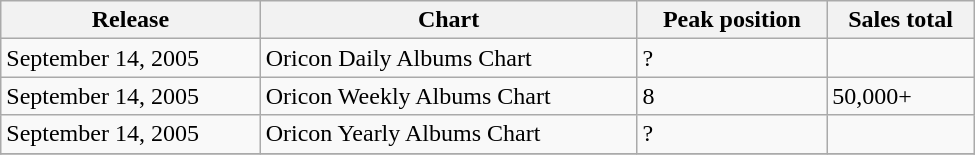<table class="wikitable" width="650px">
<tr>
<th>Release</th>
<th>Chart</th>
<th>Peak position</th>
<th>Sales total</th>
</tr>
<tr>
<td>September 14, 2005</td>
<td>Oricon Daily Albums Chart</td>
<td>?</td>
<td></td>
</tr>
<tr>
<td>September 14, 2005</td>
<td>Oricon Weekly Albums Chart</td>
<td>8</td>
<td>50,000+</td>
</tr>
<tr>
<td>September 14, 2005</td>
<td>Oricon Yearly Albums Chart</td>
<td>?</td>
<td></td>
</tr>
<tr>
</tr>
</table>
